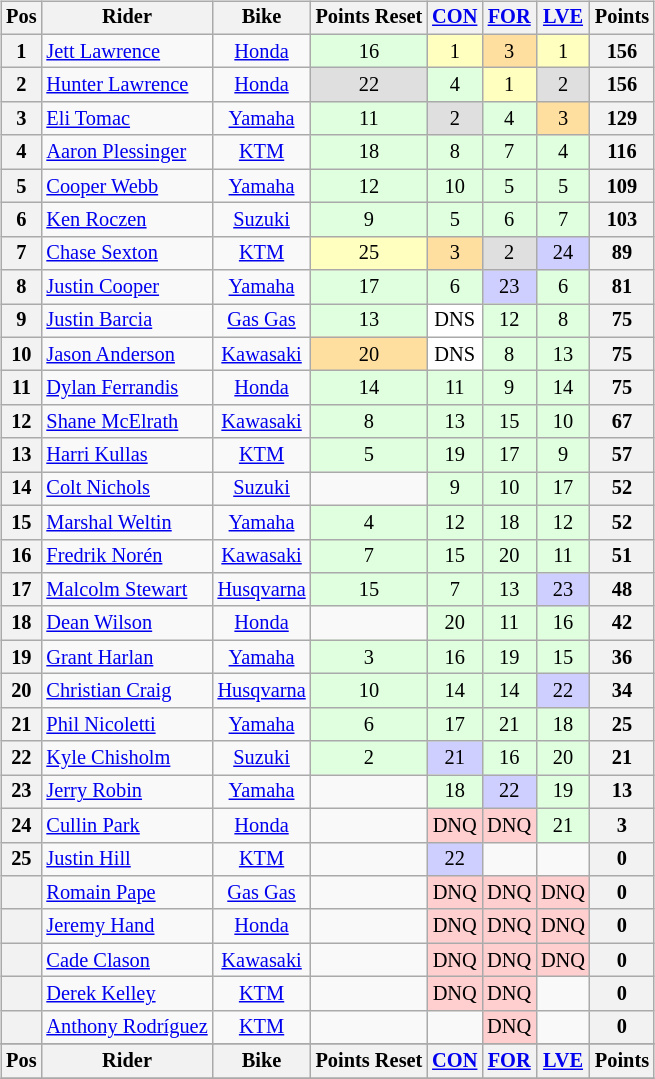<table>
<tr>
<td><br><table class="wikitable" style="font-size: 85%; text-align:center">
<tr valign="top">
<th valign="middle">Pos</th>
<th valign="middle">Rider</th>
<th valign="middle">Bike</th>
<th valign="middle">Points Reset</th>
<th><a href='#'>CON</a><br></th>
<th><a href='#'>FOR</a><br></th>
<th><a href='#'>LVE</a><br></th>
<th valign="middle">Points</th>
</tr>
<tr>
<th>1</th>
<td align=left> <a href='#'>Jett Lawrence</a></td>
<td><a href='#'>Honda</a></td>
<td style="background:#dfffdf;">16</td>
<td style="background:#ffffbf;">1</td>
<td style="background:#ffdf9f;">3</td>
<td style="background:#ffffbf;">1</td>
<th>156</th>
</tr>
<tr>
<th>2</th>
<td align=left> <a href='#'>Hunter Lawrence</a></td>
<td><a href='#'>Honda</a></td>
<td style="background:#dfdfdf;">22</td>
<td style="background:#dfffdf;">4</td>
<td style="background:#ffffbf;">1</td>
<td style="background:#dfdfdf;">2</td>
<th>156</th>
</tr>
<tr>
<th>3</th>
<td align=left> <a href='#'>Eli Tomac</a></td>
<td><a href='#'>Yamaha</a></td>
<td style="background:#dfffdf;">11</td>
<td style="background:#dfdfdf;">2</td>
<td style="background:#dfffdf;">4</td>
<td style="background:#ffdf9f;">3</td>
<th>129</th>
</tr>
<tr>
<th>4</th>
<td align=left> <a href='#'>Aaron Plessinger</a></td>
<td><a href='#'>KTM</a></td>
<td style="background:#dfffdf;">18</td>
<td style="background:#dfffdf;">8</td>
<td style="background:#dfffdf;">7</td>
<td style="background:#dfffdf;">4</td>
<th>116</th>
</tr>
<tr>
<th>5</th>
<td align=left> <a href='#'>Cooper Webb</a></td>
<td><a href='#'>Yamaha</a></td>
<td style="background:#dfffdf;">12</td>
<td style="background:#dfffdf;">10</td>
<td style="background:#dfffdf;">5</td>
<td style="background:#dfffdf;">5</td>
<th>109</th>
</tr>
<tr>
<th>6</th>
<td align=left> <a href='#'>Ken Roczen</a></td>
<td><a href='#'>Suzuki</a></td>
<td style="background:#dfffdf;">9</td>
<td style="background:#dfffdf;">5</td>
<td style="background:#dfffdf;">6</td>
<td style="background:#dfffdf;">7</td>
<th>103</th>
</tr>
<tr>
<th>7</th>
<td align=left> <a href='#'>Chase Sexton</a></td>
<td><a href='#'>KTM</a></td>
<td style="background:#ffffbf;">25</td>
<td style="background:#ffdf9f;">3</td>
<td style="background:#dfdfdf;">2</td>
<td style="background:#cfcfff;">24</td>
<th>89</th>
</tr>
<tr>
<th>8</th>
<td align=left> <a href='#'>Justin Cooper</a></td>
<td><a href='#'>Yamaha</a></td>
<td style="background:#dfffdf;">17</td>
<td style="background:#dfffdf;">6</td>
<td style="background:#cfcfff;">23</td>
<td style="background:#dfffdf;">6</td>
<th>81</th>
</tr>
<tr>
<th>9</th>
<td align=left> <a href='#'>Justin Barcia</a></td>
<td><a href='#'>Gas Gas</a></td>
<td style="background:#dfffdf;">13</td>
<td style="background:#ffffff;">DNS</td>
<td style="background:#dfffdf;">12</td>
<td style="background:#dfffdf;">8</td>
<th>75</th>
</tr>
<tr>
<th>10</th>
<td align=left> <a href='#'>Jason Anderson</a></td>
<td><a href='#'>Kawasaki</a></td>
<td style="background:#ffdf9f;">20</td>
<td style="background:#ffffff;">DNS</td>
<td style="background:#dfffdf;">8</td>
<td style="background:#dfffdf;">13</td>
<th>75</th>
</tr>
<tr>
<th>11</th>
<td align=left> <a href='#'>Dylan Ferrandis</a></td>
<td><a href='#'>Honda</a></td>
<td style="background:#dfffdf;">14</td>
<td style="background:#dfffdf;">11</td>
<td style="background:#dfffdf;">9</td>
<td style="background:#dfffdf;">14</td>
<th>75</th>
</tr>
<tr>
<th>12</th>
<td align=left> <a href='#'>Shane McElrath</a></td>
<td><a href='#'>Kawasaki</a></td>
<td style="background:#dfffdf;">8</td>
<td style="background:#dfffdf;">13</td>
<td style="background:#dfffdf;">15</td>
<td style="background:#dfffdf;">10</td>
<th>67</th>
</tr>
<tr>
<th>13</th>
<td align=left> <a href='#'>Harri Kullas</a></td>
<td><a href='#'>KTM</a></td>
<td style="background:#dfffdf;">5</td>
<td style="background:#dfffdf;">19</td>
<td style="background:#dfffdf;">17</td>
<td style="background:#dfffdf;">9</td>
<th>57</th>
</tr>
<tr>
<th>14</th>
<td align=left> <a href='#'>Colt Nichols</a></td>
<td><a href='#'>Suzuki</a></td>
<td></td>
<td style="background:#dfffdf;">9</td>
<td style="background:#dfffdf;">10</td>
<td style="background:#dfffdf;">17</td>
<th>52</th>
</tr>
<tr>
<th>15</th>
<td align=left> <a href='#'>Marshal Weltin</a></td>
<td><a href='#'>Yamaha</a></td>
<td style="background:#dfffdf;">4</td>
<td style="background:#dfffdf;">12</td>
<td style="background:#dfffdf;">18</td>
<td style="background:#dfffdf;">12</td>
<th>52</th>
</tr>
<tr>
<th>16</th>
<td align=left> <a href='#'>Fredrik Norén</a></td>
<td><a href='#'>Kawasaki</a></td>
<td style="background:#dfffdf;">7</td>
<td style="background:#dfffdf;">15</td>
<td style="background:#dfffdf;">20</td>
<td style="background:#dfffdf;">11</td>
<th>51</th>
</tr>
<tr>
<th>17</th>
<td align=left> <a href='#'>Malcolm Stewart</a></td>
<td><a href='#'>Husqvarna</a></td>
<td style="background:#dfffdf;">15</td>
<td style="background:#dfffdf;">7</td>
<td style="background:#dfffdf;">13</td>
<td style="background:#cfcfff;">23</td>
<th>48</th>
</tr>
<tr>
<th>18</th>
<td align=left> <a href='#'>Dean Wilson</a></td>
<td><a href='#'>Honda</a></td>
<td></td>
<td style="background:#dfffdf;">20</td>
<td style="background:#dfffdf;">11</td>
<td style="background:#dfffdf;">16</td>
<th>42</th>
</tr>
<tr>
<th>19</th>
<td align=left> <a href='#'>Grant Harlan</a></td>
<td><a href='#'>Yamaha</a></td>
<td style="background:#dfffdf;">3</td>
<td style="background:#dfffdf;">16</td>
<td style="background:#dfffdf;">19</td>
<td style="background:#dfffdf;">15</td>
<th>36</th>
</tr>
<tr>
<th>20</th>
<td align=left> <a href='#'>Christian Craig</a></td>
<td><a href='#'>Husqvarna</a></td>
<td style="background:#dfffdf;">10</td>
<td style="background:#dfffdf;">14</td>
<td style="background:#dfffdf;">14</td>
<td style="background:#cfcfff;">22</td>
<th>34</th>
</tr>
<tr>
<th>21</th>
<td align=left> <a href='#'>Phil Nicoletti</a></td>
<td><a href='#'>Yamaha</a></td>
<td style="background:#dfffdf;">6</td>
<td style="background:#dfffdf;">17</td>
<td style="background:#dfffdf;">21</td>
<td style="background:#dfffdf;">18</td>
<th>25</th>
</tr>
<tr>
<th>22</th>
<td align=left> <a href='#'>Kyle Chisholm</a></td>
<td><a href='#'>Suzuki</a></td>
<td style="background:#dfffdf;">2</td>
<td style="background:#cfcfff;">21</td>
<td style="background:#dfffdf;">16</td>
<td style="background:#dfffdf;">20</td>
<th>21</th>
</tr>
<tr>
<th>23</th>
<td align=left> <a href='#'>Jerry Robin</a></td>
<td><a href='#'>Yamaha</a></td>
<td></td>
<td style="background:#dfffdf;">18</td>
<td style="background:#cfcfff;">22</td>
<td style="background:#dfffdf;">19</td>
<th>13</th>
</tr>
<tr>
<th>24</th>
<td align=left> <a href='#'>Cullin Park</a></td>
<td><a href='#'>Honda</a></td>
<td></td>
<td style="background:#ffcfcf;">DNQ</td>
<td style="background:#ffcfcf;">DNQ</td>
<td style="background:#dfffdf;">21</td>
<th>3</th>
</tr>
<tr>
<th>25</th>
<td align=left> <a href='#'>Justin Hill</a></td>
<td><a href='#'>KTM</a></td>
<td></td>
<td style="background:#cfcfff;">22</td>
<td></td>
<td></td>
<th>0</th>
</tr>
<tr>
<th></th>
<td align=left> <a href='#'>Romain Pape</a></td>
<td><a href='#'>Gas Gas</a></td>
<td></td>
<td style="background:#ffcfcf;">DNQ</td>
<td style="background:#ffcfcf;">DNQ</td>
<td style="background:#ffcfcf;">DNQ</td>
<th>0</th>
</tr>
<tr>
<th></th>
<td align=left> <a href='#'>Jeremy Hand</a></td>
<td><a href='#'>Honda</a></td>
<td></td>
<td style="background:#ffcfcf;">DNQ</td>
<td style="background:#ffcfcf;">DNQ</td>
<td style="background:#ffcfcf;">DNQ</td>
<th>0</th>
</tr>
<tr>
<th></th>
<td align=left> <a href='#'>Cade Clason</a></td>
<td><a href='#'>Kawasaki</a></td>
<td></td>
<td style="background:#ffcfcf;">DNQ</td>
<td style="background:#ffcfcf;">DNQ</td>
<td style="background:#ffcfcf;">DNQ</td>
<th>0</th>
</tr>
<tr>
<th></th>
<td align=left> <a href='#'>Derek Kelley</a></td>
<td><a href='#'>KTM</a></td>
<td></td>
<td style="background:#ffcfcf;">DNQ</td>
<td style="background:#ffcfcf;">DNQ</td>
<td></td>
<th>0</th>
</tr>
<tr>
<th></th>
<td align=left> <a href='#'>Anthony Rodríguez</a></td>
<td><a href='#'>KTM</a></td>
<td></td>
<td></td>
<td style="background:#ffcfcf;">DNQ</td>
<td></td>
<th>0</th>
</tr>
<tr>
</tr>
<tr valign="top">
<th valign="middle">Pos</th>
<th valign="middle">Rider</th>
<th valign="middle">Bike</th>
<th valign="middle">Points Reset</th>
<th><a href='#'>CON</a><br></th>
<th><a href='#'>FOR</a><br></th>
<th><a href='#'>LVE</a><br></th>
<th valign="middle">Points</th>
</tr>
<tr>
</tr>
</table>
</td>
</tr>
</table>
